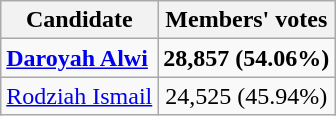<table class=wikitable style=text-align:center>
<tr>
<th>Candidate</th>
<th>Members' votes</th>
</tr>
<tr>
<td align=left><strong><a href='#'>Daroyah Alwi</a></strong></td>
<td><strong>28,857 (54.06%)</strong></td>
</tr>
<tr>
<td align=left><a href='#'>Rodziah Ismail</a></td>
<td>24,525 (45.94%)</td>
</tr>
</table>
